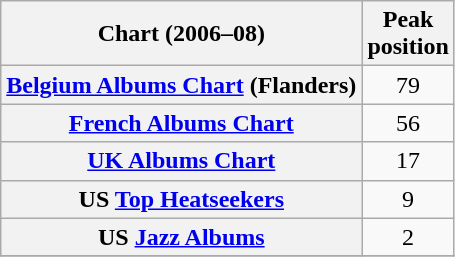<table class="wikitable sortable plainrowheaders">
<tr>
<th scope="col">Chart (2006–08)</th>
<th scope="col">Peak<br>position</th>
</tr>
<tr>
<th scope="row"><a href='#'>Belgium Albums Chart</a> (Flanders)</th>
<td style="text-align:center;">79</td>
</tr>
<tr>
<th scope="row"><a href='#'>French Albums Chart</a></th>
<td style="text-align:center;">56</td>
</tr>
<tr>
<th scope="row"><a href='#'>UK Albums Chart</a></th>
<td style="text-align:center;">17</td>
</tr>
<tr>
<th scope="row">US <a href='#'>Top Heatseekers</a></th>
<td style="text-align:center;">9</td>
</tr>
<tr>
<th scope="row">US <a href='#'>Jazz Albums</a></th>
<td style="text-align:center;">2</td>
</tr>
<tr>
</tr>
</table>
